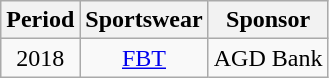<table class="wikitable" style="text-align: center">
<tr>
<th>Period</th>
<th>Sportswear</th>
<th>Sponsor</th>
</tr>
<tr>
<td>2018</td>
<td> <a href='#'>FBT</a></td>
<td rowspan=1> AGD Bank</td>
</tr>
</table>
